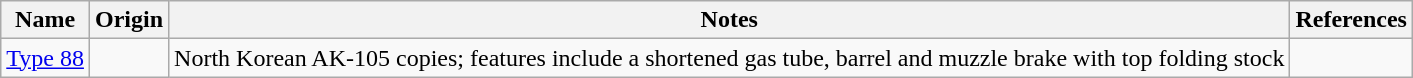<table class="wikitable">
<tr>
<th>Name</th>
<th>Origin</th>
<th>Notes</th>
<th>References</th>
</tr>
<tr>
<td><a href='#'>Type 88</a></td>
<td></td>
<td>North Korean AK-105 copies; features include a shortened gas tube, barrel and muzzle brake with top folding stock</td>
<td></td>
</tr>
</table>
